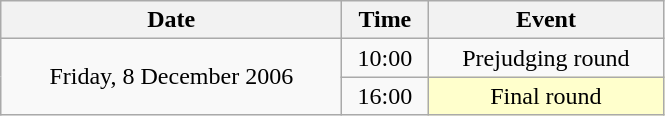<table class = "wikitable" style="text-align:center;">
<tr>
<th width=220>Date</th>
<th width=50>Time</th>
<th width=150>Event</th>
</tr>
<tr>
<td rowspan=2>Friday, 8 December 2006</td>
<td>10:00</td>
<td>Prejudging round</td>
</tr>
<tr>
<td>16:00</td>
<td bgcolor=ffffcc>Final round</td>
</tr>
</table>
